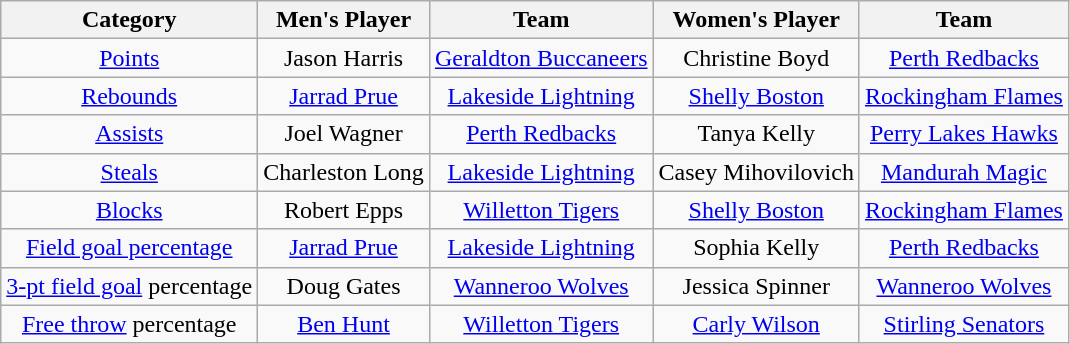<table class="wikitable" style="text-align:center">
<tr>
<th>Category</th>
<th>Men's Player</th>
<th>Team</th>
<th>Women's Player</th>
<th>Team</th>
</tr>
<tr>
<td><a href='#'>Points</a></td>
<td>Jason Harris</td>
<td><a href='#'>Geraldton Buccaneers</a></td>
<td>Christine Boyd</td>
<td><a href='#'>Perth Redbacks</a></td>
</tr>
<tr>
<td><a href='#'>Rebounds</a></td>
<td><a href='#'>Jarrad Prue</a></td>
<td><a href='#'>Lakeside Lightning</a></td>
<td><a href='#'>Shelly Boston</a></td>
<td><a href='#'>Rockingham Flames</a></td>
</tr>
<tr>
<td><a href='#'>Assists</a></td>
<td>Joel Wagner</td>
<td><a href='#'>Perth Redbacks</a></td>
<td>Tanya Kelly</td>
<td><a href='#'>Perry Lakes Hawks</a></td>
</tr>
<tr>
<td><a href='#'>Steals</a></td>
<td>Charleston Long</td>
<td><a href='#'>Lakeside Lightning</a></td>
<td>Casey Mihovilovich</td>
<td><a href='#'>Mandurah Magic</a></td>
</tr>
<tr>
<td><a href='#'>Blocks</a></td>
<td>Robert Epps</td>
<td><a href='#'>Willetton Tigers</a></td>
<td><a href='#'>Shelly Boston</a></td>
<td><a href='#'>Rockingham Flames</a></td>
</tr>
<tr>
<td><a href='#'>Field goal percentage</a></td>
<td><a href='#'>Jarrad Prue</a></td>
<td><a href='#'>Lakeside Lightning</a></td>
<td>Sophia Kelly</td>
<td><a href='#'>Perth Redbacks</a></td>
</tr>
<tr>
<td><a href='#'>3-pt field goal</a> percentage</td>
<td>Doug Gates</td>
<td><a href='#'>Wanneroo Wolves</a></td>
<td>Jessica Spinner</td>
<td><a href='#'>Wanneroo Wolves</a></td>
</tr>
<tr>
<td><a href='#'>Free throw</a> percentage</td>
<td><a href='#'>Ben Hunt</a></td>
<td><a href='#'>Willetton Tigers</a></td>
<td><a href='#'>Carly Wilson</a></td>
<td><a href='#'>Stirling Senators</a></td>
</tr>
</table>
